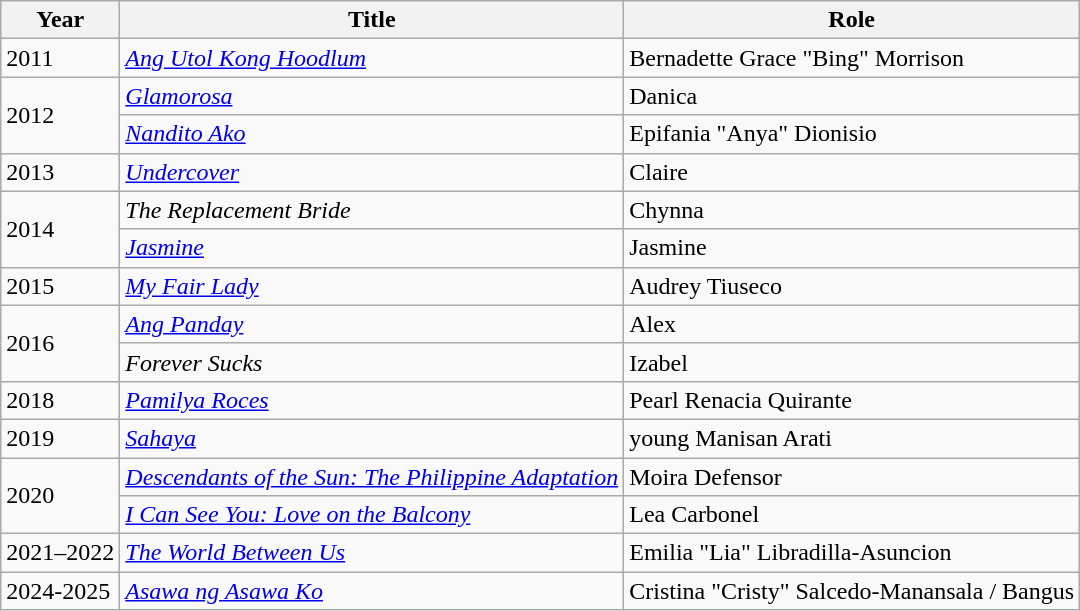<table class="wikitable sortable" background: #f9f9f9>
<tr>
<th>Year</th>
<th>Title</th>
<th>Role</th>
</tr>
<tr>
<td>2011</td>
<td><em><a href='#'>Ang Utol Kong Hoodlum</a></em></td>
<td>Bernadette Grace "Bing" Morrison</td>
</tr>
<tr>
<td rowspan="2">2012</td>
<td><em><a href='#'>Glamorosa</a></em></td>
<td>Danica</td>
</tr>
<tr>
<td><em><a href='#'>Nandito Ako</a></em></td>
<td>Epifania "Anya" Dionisio</td>
</tr>
<tr>
<td>2013</td>
<td><em><a href='#'>Undercover</a> </em></td>
<td>Claire</td>
</tr>
<tr>
<td rowspan="2">2014</td>
<td><em>The Replacement Bride</em></td>
<td>Chynna</td>
</tr>
<tr>
<td><em><a href='#'>Jasmine</a></em></td>
<td>Jasmine</td>
</tr>
<tr>
<td>2015</td>
<td><em><a href='#'>My Fair Lady</a></em></td>
<td>Audrey Tiuseco</td>
</tr>
<tr>
<td rowspan="2">2016</td>
<td><em><a href='#'>Ang Panday</a></em></td>
<td>Alex</td>
</tr>
<tr>
<td><em>Forever Sucks</em></td>
<td>Izabel</td>
</tr>
<tr>
<td>2018</td>
<td><em><a href='#'>Pamilya Roces</a></em></td>
<td>Pearl Renacia Quirante</td>
</tr>
<tr>
<td>2019</td>
<td><em><a href='#'>Sahaya</a></em></td>
<td>young Manisan Arati</td>
</tr>
<tr>
<td rowspan="2">2020</td>
<td><em><a href='#'>Descendants of the Sun: The Philippine Adaptation</a></em></td>
<td>Moira Defensor</td>
</tr>
<tr>
<td><em><a href='#'>I Can See You: Love on the Balcony</a></em></td>
<td>Lea Carbonel</td>
</tr>
<tr>
<td>2021–2022</td>
<td><em><a href='#'>The World Between Us</a></em></td>
<td>Emilia "Lia" Libradilla-Asuncion</td>
</tr>
<tr>
<td>2024-2025</td>
<td><em><a href='#'>Asawa ng Asawa Ko</a></em></td>
<td>Cristina "Cristy" Salcedo-Manansala / Bangus</td>
</tr>
</table>
